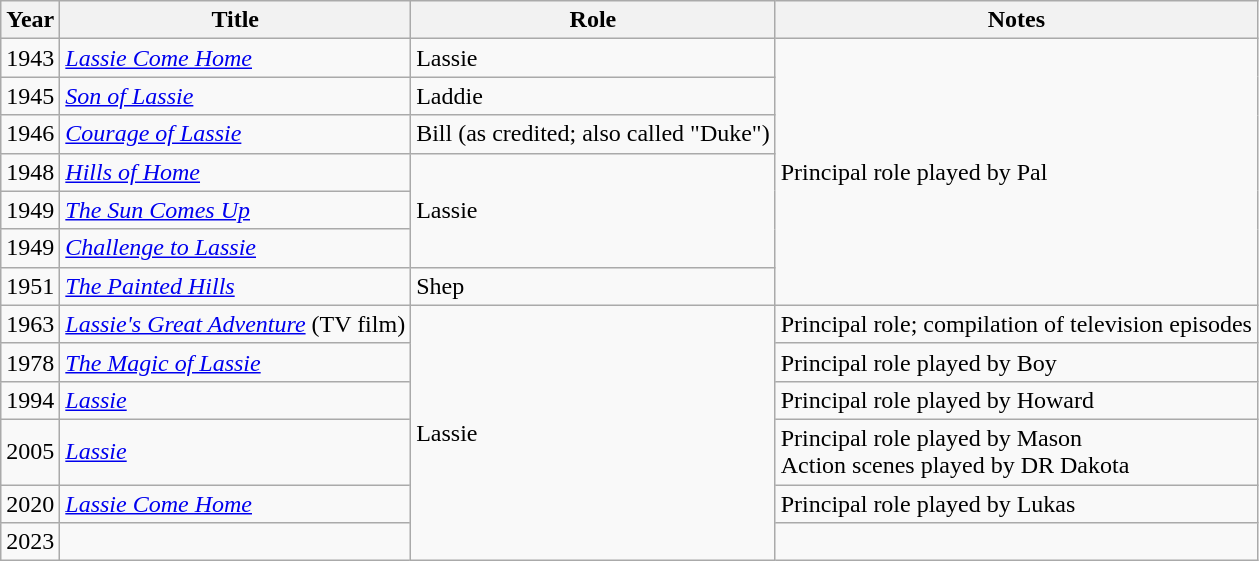<table class="wikitable">
<tr>
<th>Year</th>
<th>Title</th>
<th>Role</th>
<th>Notes</th>
</tr>
<tr>
<td>1943</td>
<td><em><a href='#'>Lassie Come Home</a></em></td>
<td>Lassie</td>
<td rowspan="7">Principal role played by Pal</td>
</tr>
<tr>
<td>1945</td>
<td><em><a href='#'>Son of Lassie</a></em></td>
<td>Laddie</td>
</tr>
<tr>
<td>1946</td>
<td><em><a href='#'>Courage of Lassie</a></em></td>
<td>Bill (as credited; also called "Duke")</td>
</tr>
<tr>
<td>1948</td>
<td><em><a href='#'>Hills of Home</a></em></td>
<td rowspan="3">Lassie</td>
</tr>
<tr>
<td>1949</td>
<td><em><a href='#'>The Sun Comes Up</a></em></td>
</tr>
<tr>
<td>1949</td>
<td><em><a href='#'>Challenge to Lassie</a></em></td>
</tr>
<tr>
<td>1951</td>
<td><em><a href='#'>The Painted Hills</a></em></td>
<td>Shep</td>
</tr>
<tr>
<td>1963</td>
<td><em><a href='#'>Lassie's Great Adventure</a></em> (TV film)</td>
<td rowspan="6">Lassie</td>
<td>Principal role; compilation of television episodes</td>
</tr>
<tr>
<td>1978</td>
<td><em><a href='#'>The Magic of Lassie</a></em></td>
<td>Principal role played by Boy</td>
</tr>
<tr>
<td>1994</td>
<td><em><a href='#'>Lassie</a></em></td>
<td>Principal role played by Howard</td>
</tr>
<tr>
<td>2005</td>
<td><em><a href='#'>Lassie</a></em></td>
<td>Principal role played by Mason<br>Action scenes played by DR Dakota</td>
</tr>
<tr>
<td>2020</td>
<td><em><a href='#'>Lassie Come Home</a></em></td>
<td>Principal role played by Lukas</td>
</tr>
<tr>
<td>2023</td>
<td><em></em></td>
<td></td>
</tr>
</table>
